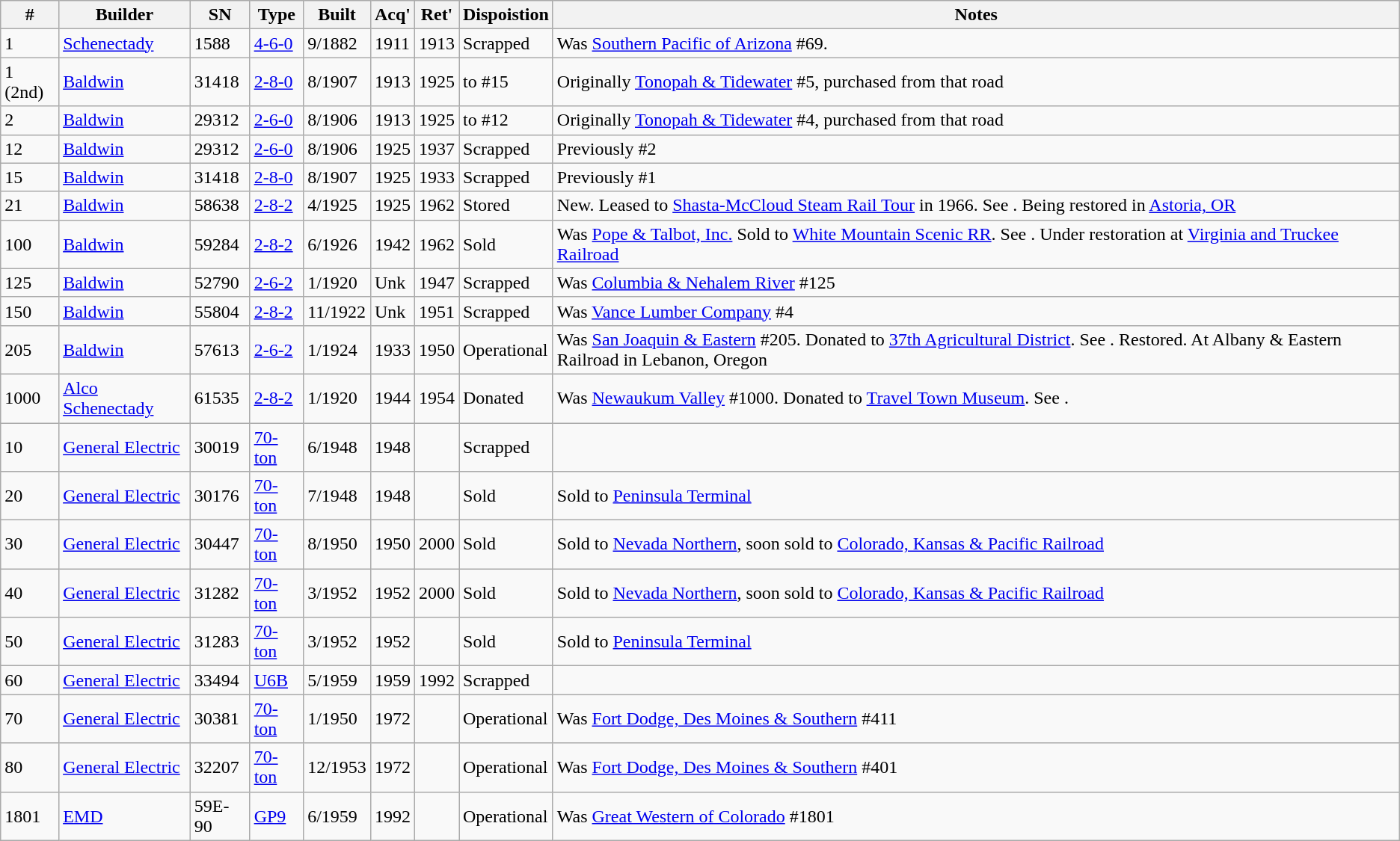<table class="wikitable">
<tr>
<th>#</th>
<th>Builder</th>
<th>SN</th>
<th>Type</th>
<th>Built</th>
<th>Acq'</th>
<th>Ret'</th>
<th>Dispoistion</th>
<th>Notes</th>
</tr>
<tr>
<td>1</td>
<td><a href='#'>Schenectady</a></td>
<td>1588</td>
<td><a href='#'>4-6-0</a></td>
<td>9/1882</td>
<td>1911</td>
<td>1913</td>
<td>Scrapped</td>
<td>Was <a href='#'>Southern Pacific of Arizona</a> #69.</td>
</tr>
<tr>
<td>1 (2nd)</td>
<td><a href='#'>Baldwin</a></td>
<td>31418</td>
<td><a href='#'>2-8-0</a></td>
<td>8/1907</td>
<td>1913</td>
<td>1925</td>
<td>to #15</td>
<td>Originally <a href='#'>Tonopah & Tidewater</a> #5, purchased from that road</td>
</tr>
<tr>
<td>2</td>
<td><a href='#'>Baldwin</a></td>
<td>29312</td>
<td><a href='#'>2-6-0</a></td>
<td>8/1906</td>
<td>1913</td>
<td>1925</td>
<td>to #12</td>
<td>Originally <a href='#'>Tonopah & Tidewater</a> #4, purchased from that road</td>
</tr>
<tr>
<td>12</td>
<td><a href='#'>Baldwin</a></td>
<td>29312</td>
<td><a href='#'>2-6-0</a></td>
<td>8/1906</td>
<td>1925</td>
<td>1937</td>
<td>Scrapped</td>
<td>Previously #2</td>
</tr>
<tr>
<td>15</td>
<td><a href='#'>Baldwin</a></td>
<td>31418</td>
<td><a href='#'>2-8-0</a></td>
<td>8/1907</td>
<td>1925</td>
<td>1933</td>
<td>Scrapped</td>
<td>Previously #1</td>
</tr>
<tr>
<td>21</td>
<td><a href='#'>Baldwin</a></td>
<td>58638</td>
<td><a href='#'>2-8-2</a></td>
<td>4/1925</td>
<td>1925</td>
<td>1962</td>
<td>Stored</td>
<td>New. Leased to <a href='#'>Shasta-McCloud Steam Rail Tour</a> in 1966. See . Being restored in <a href='#'>Astoria, OR</a></td>
</tr>
<tr>
<td>100</td>
<td><a href='#'>Baldwin</a></td>
<td>59284</td>
<td><a href='#'>2-8-2</a></td>
<td>6/1926</td>
<td>1942</td>
<td>1962</td>
<td>Sold</td>
<td>Was <a href='#'>Pope & Talbot, Inc.</a> Sold to <a href='#'>White Mountain Scenic RR</a>. See . Under restoration at <a href='#'>Virginia and Truckee Railroad</a></td>
</tr>
<tr>
<td>125</td>
<td><a href='#'>Baldwin</a></td>
<td>52790</td>
<td><a href='#'>2-6-2</a></td>
<td>1/1920</td>
<td>Unk</td>
<td>1947</td>
<td>Scrapped</td>
<td>Was <a href='#'>Columbia & Nehalem River</a> #125</td>
</tr>
<tr>
<td>150</td>
<td><a href='#'>Baldwin</a></td>
<td>55804</td>
<td><a href='#'>2-8-2</a></td>
<td>11/1922</td>
<td>Unk</td>
<td>1951</td>
<td>Scrapped</td>
<td>Was <a href='#'>Vance Lumber Company</a> #4</td>
</tr>
<tr>
<td>205</td>
<td><a href='#'>Baldwin</a></td>
<td>57613</td>
<td><a href='#'>2-6-2</a></td>
<td>1/1924</td>
<td>1933</td>
<td>1950</td>
<td>Operational</td>
<td>Was <a href='#'>San Joaquin & Eastern</a> #205. Donated to <a href='#'>37th Agricultural District</a>. See . Restored. At Albany & Eastern Railroad in Lebanon, Oregon </td>
</tr>
<tr>
<td>1000</td>
<td><a href='#'>Alco Schenectady</a></td>
<td>61535</td>
<td><a href='#'>2-8-2</a></td>
<td>1/1920</td>
<td>1944</td>
<td>1954</td>
<td>Donated</td>
<td>Was <a href='#'>Newaukum Valley</a> #1000. Donated to <a href='#'>Travel Town Museum</a>. See .</td>
</tr>
<tr>
<td>10</td>
<td><a href='#'>General Electric</a></td>
<td>30019</td>
<td><a href='#'>70-ton</a></td>
<td>6/1948</td>
<td>1948</td>
<td></td>
<td>Scrapped</td>
<td></td>
</tr>
<tr>
<td>20</td>
<td><a href='#'>General Electric</a></td>
<td>30176</td>
<td><a href='#'>70-ton</a></td>
<td>7/1948</td>
<td>1948</td>
<td></td>
<td>Sold</td>
<td>Sold to <a href='#'>Peninsula Terminal</a></td>
</tr>
<tr>
<td>30</td>
<td><a href='#'>General Electric</a></td>
<td>30447</td>
<td><a href='#'>70-ton</a></td>
<td>8/1950</td>
<td>1950</td>
<td>2000</td>
<td>Sold</td>
<td>Sold to <a href='#'>Nevada Northern</a>, soon sold to <a href='#'>Colorado, Kansas & Pacific Railroad</a></td>
</tr>
<tr>
<td>40</td>
<td><a href='#'>General Electric</a></td>
<td>31282</td>
<td><a href='#'>70-ton</a></td>
<td>3/1952</td>
<td>1952</td>
<td>2000</td>
<td>Sold</td>
<td>Sold to <a href='#'>Nevada Northern</a>, soon sold to <a href='#'>Colorado, Kansas & Pacific Railroad</a></td>
</tr>
<tr>
<td>50</td>
<td><a href='#'>General Electric</a></td>
<td>31283</td>
<td><a href='#'>70-ton</a></td>
<td>3/1952</td>
<td>1952</td>
<td></td>
<td>Sold</td>
<td>Sold to <a href='#'>Peninsula Terminal</a></td>
</tr>
<tr>
<td>60</td>
<td><a href='#'>General Electric</a></td>
<td>33494</td>
<td><a href='#'>U6B</a></td>
<td>5/1959</td>
<td>1959</td>
<td>1992</td>
<td>Scrapped</td>
<td></td>
</tr>
<tr>
<td>70</td>
<td><a href='#'>General Electric</a></td>
<td>30381</td>
<td><a href='#'>70-ton</a></td>
<td>1/1950</td>
<td>1972</td>
<td></td>
<td>Operational</td>
<td>Was <a href='#'>Fort Dodge, Des Moines & Southern</a> #411</td>
</tr>
<tr>
<td>80</td>
<td><a href='#'>General Electric</a></td>
<td>32207</td>
<td><a href='#'>70-ton</a></td>
<td>12/1953</td>
<td>1972</td>
<td></td>
<td>Operational</td>
<td>Was <a href='#'>Fort Dodge, Des Moines & Southern</a> #401</td>
</tr>
<tr>
<td>1801</td>
<td><a href='#'>EMD</a></td>
<td>59E-90</td>
<td><a href='#'>GP9</a></td>
<td>6/1959</td>
<td>1992</td>
<td></td>
<td>Operational</td>
<td>Was <a href='#'>Great Western of Colorado</a> #1801</td>
</tr>
</table>
